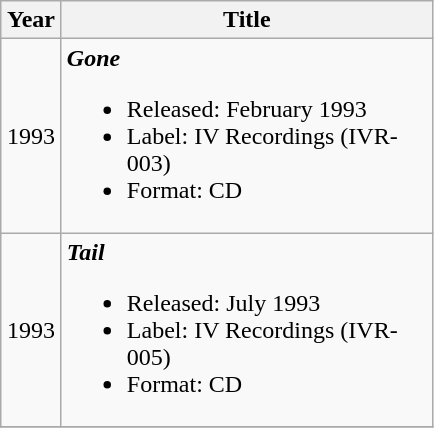<table class="wikitable">
<tr>
<th rowspan="1" width="33">Year</th>
<th rowspan="1" width="240">Title</th>
</tr>
<tr>
<td align="center">1993</td>
<td><strong><em>Gone</em></strong><br><ul><li>Released: February 1993</li><li>Label: IV Recordings (IVR-003)</li><li>Format: CD</li></ul></td>
</tr>
<tr>
<td align="center">1993</td>
<td><strong><em>Tail</em></strong><br><ul><li>Released: July 1993</li><li>Label: IV Recordings (IVR-005)</li><li>Format: CD</li></ul></td>
</tr>
<tr>
</tr>
</table>
